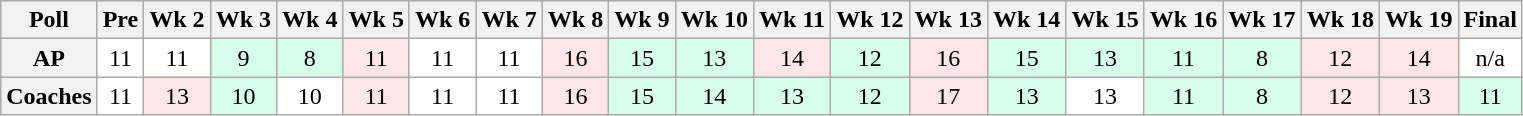<table class="wikitable" style="white-space:nowrap;text-align:center;">
<tr>
<th>Poll</th>
<th>Pre</th>
<th>Wk 2</th>
<th>Wk 3</th>
<th>Wk 4</th>
<th>Wk 5</th>
<th>Wk 6</th>
<th>Wk 7</th>
<th>Wk 8</th>
<th>Wk 9</th>
<th>Wk 10</th>
<th>Wk 11</th>
<th>Wk 12</th>
<th>Wk 13</th>
<th>Wk 14</th>
<th>Wk 15</th>
<th>Wk 16</th>
<th>Wk 17</th>
<th>Wk 18</th>
<th>Wk 19</th>
<th>Final</th>
</tr>
<tr>
<th>AP</th>
<td style="background:#FFF;">11</td>
<td style="background:#FFF;">11</td>
<td style="background:#D8FFEB;">9</td>
<td style="background:#D8FFEB;">8</td>
<td style="background:#FFE6E6;">11</td>
<td style="background:#FFF;">11</td>
<td style="background:#FFF;">11</td>
<td style="background:#FFE6E6;">16</td>
<td style="background:#D8FFEB;">15</td>
<td style="background:#D8FFEB;">13</td>
<td style="background:#FFE6E6;">14</td>
<td style="background:#D8FFEB;">12</td>
<td style="background:#FFE6E6;">16</td>
<td style="background:#D8FFEB;">15</td>
<td style="background:#D8FFEB;">13</td>
<td style="background:#D8FFEB;">11</td>
<td style="background:#D8FFEB;">8</td>
<td style="background:#FFE6E6;">12</td>
<td style="background:#FFE6E6;">14</td>
<td style="background:#FFF;">n/a</td>
</tr>
<tr>
<th>Coaches</th>
<td style="background:#FFF;">11</td>
<td style="background:#FFE6E6;">13</td>
<td style="background:#D8FFEB;">10</td>
<td style="background:#FFF;">10</td>
<td style="background:#FFE6E6;">11</td>
<td style="background:#FFF;">11</td>
<td style="background:#FFF;">11</td>
<td style="background:#FFE6E6;">16</td>
<td style="background:#D8FFEB;">15</td>
<td style="background:#D8FFEB;">14</td>
<td style="background:#D8FFEB;">13</td>
<td style="background:#D8FFEB;">12</td>
<td style="background:#FFE6E6;">17</td>
<td style="background:#D8FFEB;">13</td>
<td style="background:#FFF;">13</td>
<td style="background:#D8FFEB;">11</td>
<td style="background:#D8FFEB;">8</td>
<td style="background:#FFE6E6;">12</td>
<td style="background:#FFE6E6;">13</td>
<td style="background:#D8FFEB;">11</td>
</tr>
</table>
